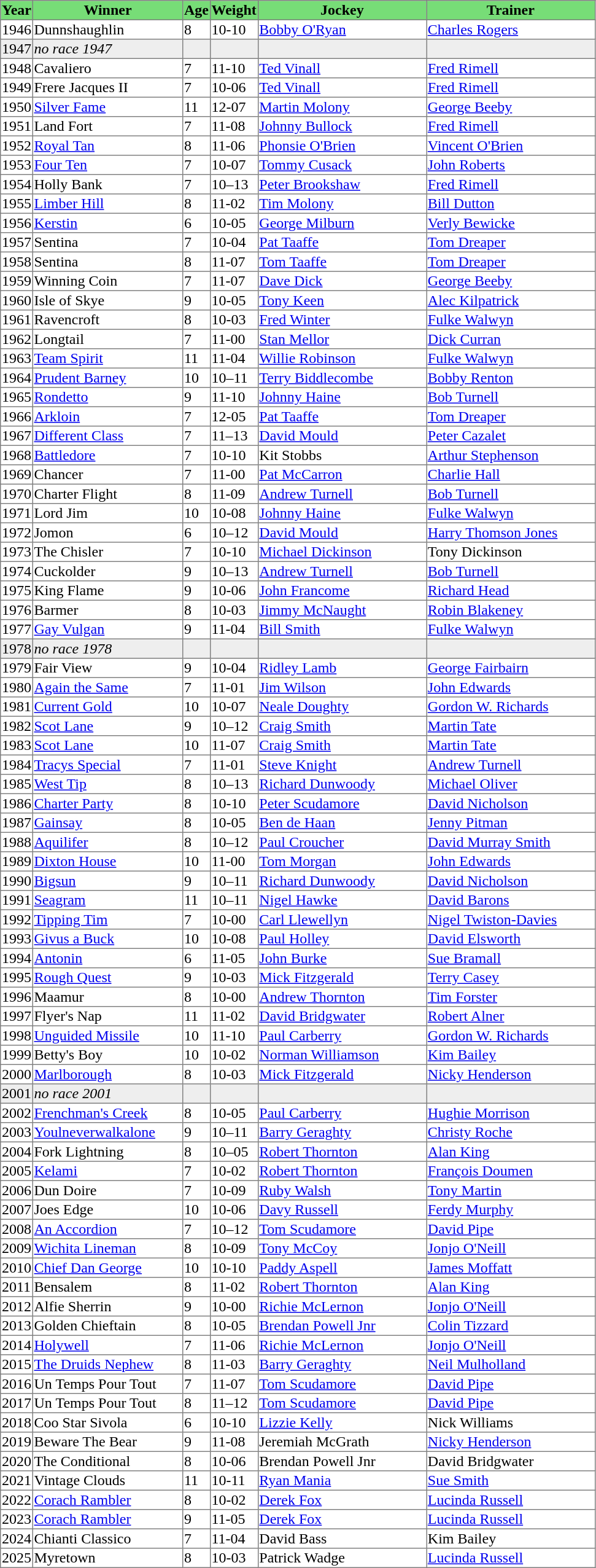<table class = "sortable" | border="1" style="border-collapse: collapse">
<tr bgcolor="#77dd77" align="center">
<th>Year</th>
<th>Winner</th>
<th>Age</th>
<th>Weight</th>
<th>Jockey</th>
<th>Trainer</th>
</tr>
<tr>
<td>1946</td>
<td width=160px>Dunnshaughlin</td>
<td>8</td>
<td>10-10</td>
<td width=180px><a href='#'>Bobby O'Ryan</a></td>
<td width=180px><a href='#'>Charles Rogers</a></td>
</tr>
<tr bgcolor="#eeeeee">
<td><span>1947</span></td>
<td><em>no race 1947</em> </td>
<td></td>
<td></td>
<td></td>
<td></td>
</tr>
<tr>
<td>1948</td>
<td>Cavaliero</td>
<td>7</td>
<td>11-10</td>
<td><a href='#'>Ted Vinall</a></td>
<td><a href='#'>Fred Rimell</a></td>
</tr>
<tr>
<td>1949</td>
<td>Frere Jacques II</td>
<td>7</td>
<td>10-06</td>
<td><a href='#'>Ted Vinall</a></td>
<td><a href='#'>Fred Rimell</a></td>
</tr>
<tr>
<td>1950</td>
<td><a href='#'>Silver Fame</a></td>
<td>11</td>
<td>12-07</td>
<td><a href='#'>Martin Molony</a></td>
<td><a href='#'>George Beeby</a></td>
</tr>
<tr>
<td>1951</td>
<td>Land Fort</td>
<td>7</td>
<td>11-08</td>
<td><a href='#'>Johnny Bullock</a></td>
<td><a href='#'>Fred Rimell</a></td>
</tr>
<tr>
<td>1952</td>
<td><a href='#'>Royal Tan</a></td>
<td>8</td>
<td>11-06</td>
<td><a href='#'>Phonsie O'Brien</a></td>
<td><a href='#'>Vincent O'Brien</a></td>
</tr>
<tr>
<td>1953</td>
<td><a href='#'>Four Ten</a></td>
<td>7</td>
<td>10-07</td>
<td><a href='#'>Tommy Cusack</a></td>
<td><a href='#'>John Roberts</a></td>
</tr>
<tr>
<td>1954</td>
<td>Holly Bank</td>
<td>7</td>
<td>10–13</td>
<td><a href='#'>Peter Brookshaw</a></td>
<td><a href='#'>Fred Rimell</a></td>
</tr>
<tr>
<td>1955</td>
<td><a href='#'>Limber Hill</a></td>
<td>8</td>
<td>11-02</td>
<td><a href='#'>Tim Molony</a></td>
<td><a href='#'>Bill Dutton</a></td>
</tr>
<tr>
<td>1956</td>
<td><a href='#'>Kerstin</a></td>
<td>6</td>
<td>10-05</td>
<td><a href='#'>George Milburn</a></td>
<td><a href='#'>Verly Bewicke</a></td>
</tr>
<tr>
<td>1957</td>
<td>Sentina</td>
<td>7</td>
<td>10-04</td>
<td><a href='#'>Pat Taaffe</a></td>
<td><a href='#'>Tom Dreaper</a></td>
</tr>
<tr>
<td>1958</td>
<td>Sentina</td>
<td>8</td>
<td>11-07</td>
<td><a href='#'>Tom Taaffe</a></td>
<td><a href='#'>Tom Dreaper</a></td>
</tr>
<tr>
<td>1959</td>
<td>Winning Coin</td>
<td>7</td>
<td>11-07</td>
<td><a href='#'>Dave Dick</a></td>
<td><a href='#'>George Beeby</a></td>
</tr>
<tr>
<td>1960</td>
<td>Isle of Skye</td>
<td>9</td>
<td>10-05</td>
<td><a href='#'>Tony Keen</a></td>
<td><a href='#'>Alec Kilpatrick</a></td>
</tr>
<tr>
<td>1961</td>
<td>Ravencroft</td>
<td>8</td>
<td>10-03</td>
<td><a href='#'>Fred Winter</a></td>
<td><a href='#'>Fulke Walwyn</a></td>
</tr>
<tr>
<td>1962</td>
<td>Longtail</td>
<td>7</td>
<td>11-00</td>
<td><a href='#'>Stan Mellor</a></td>
<td><a href='#'>Dick Curran</a></td>
</tr>
<tr>
<td>1963</td>
<td><a href='#'>Team Spirit</a></td>
<td>11</td>
<td>11-04</td>
<td><a href='#'>Willie Robinson</a></td>
<td><a href='#'>Fulke Walwyn</a></td>
</tr>
<tr>
<td>1964</td>
<td><a href='#'>Prudent Barney</a></td>
<td>10</td>
<td>10–11</td>
<td><a href='#'>Terry Biddlecombe</a></td>
<td><a href='#'>Bobby Renton</a></td>
</tr>
<tr>
<td>1965</td>
<td><a href='#'>Rondetto</a></td>
<td>9</td>
<td>11-10</td>
<td><a href='#'>Johnny Haine</a></td>
<td><a href='#'>Bob Turnell</a></td>
</tr>
<tr>
<td>1966</td>
<td><a href='#'>Arkloin</a></td>
<td>7</td>
<td>12-05</td>
<td><a href='#'>Pat Taaffe</a></td>
<td><a href='#'>Tom Dreaper</a></td>
</tr>
<tr>
<td>1967</td>
<td><a href='#'>Different Class</a></td>
<td>7</td>
<td>11–13</td>
<td><a href='#'>David Mould</a></td>
<td><a href='#'>Peter Cazalet</a></td>
</tr>
<tr>
<td>1968</td>
<td><a href='#'>Battledore</a></td>
<td>7</td>
<td>10-10</td>
<td>Kit Stobbs</td>
<td><a href='#'>Arthur Stephenson</a></td>
</tr>
<tr>
<td>1969</td>
<td>Chancer</td>
<td>7</td>
<td>11-00</td>
<td><a href='#'>Pat McCarron</a></td>
<td><a href='#'>Charlie Hall</a></td>
</tr>
<tr>
<td>1970</td>
<td>Charter Flight</td>
<td>8</td>
<td>11-09</td>
<td><a href='#'>Andrew Turnell</a></td>
<td><a href='#'>Bob Turnell</a></td>
</tr>
<tr>
<td>1971</td>
<td>Lord Jim</td>
<td>10</td>
<td>10-08</td>
<td><a href='#'>Johnny Haine</a></td>
<td><a href='#'>Fulke Walwyn</a></td>
</tr>
<tr>
<td>1972</td>
<td>Jomon</td>
<td>6</td>
<td>10–12</td>
<td><a href='#'>David Mould</a></td>
<td><a href='#'>Harry Thomson Jones</a></td>
</tr>
<tr>
<td>1973</td>
<td>The Chisler</td>
<td>7</td>
<td>10-10</td>
<td><a href='#'>Michael Dickinson</a></td>
<td>Tony Dickinson</td>
</tr>
<tr>
<td>1974</td>
<td>Cuckolder</td>
<td>9</td>
<td>10–13</td>
<td><a href='#'>Andrew Turnell</a></td>
<td><a href='#'>Bob Turnell</a></td>
</tr>
<tr>
<td>1975</td>
<td>King Flame</td>
<td>9</td>
<td>10-06</td>
<td><a href='#'>John Francome</a></td>
<td><a href='#'>Richard Head</a></td>
</tr>
<tr>
<td>1976</td>
<td>Barmer</td>
<td>8</td>
<td>10-03</td>
<td><a href='#'>Jimmy McNaught</a></td>
<td><a href='#'>Robin Blakeney</a></td>
</tr>
<tr>
<td>1977</td>
<td><a href='#'>Gay Vulgan</a></td>
<td>9</td>
<td>11-04</td>
<td><a href='#'>Bill Smith</a></td>
<td><a href='#'>Fulke Walwyn</a></td>
</tr>
<tr bgcolor="#eeeeee">
<td><span>1978</span></td>
<td><em>no race 1978</em> </td>
<td></td>
<td></td>
<td></td>
<td></td>
</tr>
<tr>
<td>1979</td>
<td>Fair View</td>
<td>9</td>
<td>10-04</td>
<td><a href='#'>Ridley Lamb</a></td>
<td><a href='#'>George Fairbairn</a></td>
</tr>
<tr>
<td>1980</td>
<td><a href='#'>Again the Same</a></td>
<td>7</td>
<td>11-01</td>
<td><a href='#'>Jim Wilson</a></td>
<td><a href='#'>John Edwards</a></td>
</tr>
<tr>
<td>1981</td>
<td><a href='#'>Current Gold</a></td>
<td>10</td>
<td>10-07</td>
<td><a href='#'>Neale Doughty</a></td>
<td><a href='#'>Gordon W. Richards</a></td>
</tr>
<tr>
<td>1982</td>
<td><a href='#'>Scot Lane</a></td>
<td>9</td>
<td>10–12</td>
<td><a href='#'>Craig Smith</a></td>
<td><a href='#'>Martin Tate</a></td>
</tr>
<tr>
<td>1983</td>
<td><a href='#'>Scot Lane</a></td>
<td>10</td>
<td>11-07</td>
<td><a href='#'>Craig Smith</a></td>
<td><a href='#'>Martin Tate</a></td>
</tr>
<tr>
<td>1984</td>
<td><a href='#'>Tracys Special</a></td>
<td>7</td>
<td>11-01</td>
<td><a href='#'>Steve Knight</a></td>
<td><a href='#'>Andrew Turnell</a></td>
</tr>
<tr>
<td>1985</td>
<td><a href='#'>West Tip</a></td>
<td>8</td>
<td>10–13</td>
<td><a href='#'>Richard Dunwoody</a></td>
<td><a href='#'>Michael Oliver</a></td>
</tr>
<tr>
<td>1986</td>
<td><a href='#'>Charter Party</a></td>
<td>8</td>
<td>10-10</td>
<td><a href='#'>Peter Scudamore</a></td>
<td><a href='#'>David Nicholson</a></td>
</tr>
<tr>
<td>1987</td>
<td><a href='#'>Gainsay</a></td>
<td>8</td>
<td>10-05</td>
<td><a href='#'>Ben de Haan</a></td>
<td><a href='#'>Jenny Pitman</a></td>
</tr>
<tr>
<td>1988</td>
<td><a href='#'>Aquilifer</a></td>
<td>8</td>
<td>10–12</td>
<td><a href='#'>Paul Croucher</a></td>
<td><a href='#'>David Murray Smith</a></td>
</tr>
<tr>
<td>1989</td>
<td><a href='#'>Dixton House</a></td>
<td>10</td>
<td>11-00</td>
<td><a href='#'>Tom Morgan</a></td>
<td><a href='#'>John Edwards</a></td>
</tr>
<tr>
<td>1990</td>
<td><a href='#'>Bigsun</a></td>
<td>9</td>
<td>10–11</td>
<td><a href='#'>Richard Dunwoody</a></td>
<td><a href='#'>David Nicholson</a></td>
</tr>
<tr>
<td>1991</td>
<td><a href='#'>Seagram</a></td>
<td>11</td>
<td>10–11</td>
<td><a href='#'>Nigel Hawke</a></td>
<td><a href='#'>David Barons</a></td>
</tr>
<tr>
<td>1992</td>
<td><a href='#'>Tipping Tim</a></td>
<td>7</td>
<td>10-00</td>
<td><a href='#'>Carl Llewellyn</a></td>
<td><a href='#'>Nigel Twiston-Davies</a></td>
</tr>
<tr>
<td>1993</td>
<td><a href='#'>Givus a Buck</a></td>
<td>10</td>
<td>10-08</td>
<td><a href='#'>Paul Holley</a></td>
<td><a href='#'>David Elsworth</a></td>
</tr>
<tr>
<td>1994</td>
<td><a href='#'>Antonin</a></td>
<td>6</td>
<td>11-05</td>
<td><a href='#'>John Burke</a></td>
<td><a href='#'>Sue Bramall</a></td>
</tr>
<tr>
<td>1995</td>
<td><a href='#'>Rough Quest</a></td>
<td>9</td>
<td>10-03</td>
<td><a href='#'>Mick Fitzgerald</a></td>
<td><a href='#'>Terry Casey</a></td>
</tr>
<tr>
<td>1996</td>
<td>Maamur</td>
<td>8</td>
<td>10-00</td>
<td><a href='#'>Andrew Thornton</a></td>
<td><a href='#'>Tim Forster</a></td>
</tr>
<tr>
<td>1997</td>
<td>Flyer's Nap</td>
<td>11</td>
<td>11-02</td>
<td><a href='#'>David Bridgwater</a></td>
<td><a href='#'>Robert Alner</a></td>
</tr>
<tr>
<td>1998</td>
<td><a href='#'>Unguided Missile</a></td>
<td>10</td>
<td>11-10</td>
<td><a href='#'>Paul Carberry</a></td>
<td><a href='#'>Gordon W. Richards</a></td>
</tr>
<tr>
<td>1999</td>
<td>Betty's Boy</td>
<td>10</td>
<td>10-02</td>
<td><a href='#'>Norman Williamson</a></td>
<td><a href='#'>Kim Bailey</a></td>
</tr>
<tr>
<td>2000</td>
<td><a href='#'>Marlborough</a></td>
<td>8</td>
<td>10-03</td>
<td><a href='#'>Mick Fitzgerald</a></td>
<td><a href='#'>Nicky Henderson</a></td>
</tr>
<tr bgcolor="#eeeeee">
<td><span>2001</span></td>
<td><em>no race 2001</em> </td>
<td></td>
<td></td>
<td></td>
<td></td>
</tr>
<tr>
<td>2002</td>
<td><a href='#'>Frenchman's Creek</a></td>
<td>8</td>
<td>10-05</td>
<td><a href='#'>Paul Carberry</a></td>
<td><a href='#'>Hughie Morrison</a></td>
</tr>
<tr>
<td>2003</td>
<td><a href='#'>Youlneverwalkalone</a></td>
<td>9</td>
<td>10–11</td>
<td><a href='#'>Barry Geraghty</a></td>
<td><a href='#'>Christy Roche</a></td>
</tr>
<tr>
<td>2004</td>
<td>Fork Lightning</td>
<td>8</td>
<td>10–05</td>
<td><a href='#'>Robert Thornton</a></td>
<td><a href='#'>Alan King</a></td>
</tr>
<tr>
<td>2005</td>
<td><a href='#'>Kelami</a></td>
<td>7</td>
<td>10-02</td>
<td><a href='#'>Robert Thornton</a></td>
<td><a href='#'>François Doumen</a></td>
</tr>
<tr>
<td>2006</td>
<td>Dun Doire</td>
<td>7</td>
<td>10-09</td>
<td><a href='#'>Ruby Walsh</a></td>
<td><a href='#'>Tony Martin</a></td>
</tr>
<tr>
<td>2007</td>
<td>Joes Edge</td>
<td>10</td>
<td>10-06</td>
<td><a href='#'>Davy Russell</a></td>
<td><a href='#'>Ferdy Murphy</a></td>
</tr>
<tr>
<td>2008</td>
<td><a href='#'>An Accordion</a></td>
<td>7</td>
<td>10–12</td>
<td><a href='#'>Tom Scudamore</a></td>
<td><a href='#'>David Pipe</a></td>
</tr>
<tr>
<td>2009</td>
<td><a href='#'>Wichita Lineman</a></td>
<td>8</td>
<td>10-09</td>
<td><a href='#'>Tony McCoy</a></td>
<td><a href='#'>Jonjo O'Neill</a></td>
</tr>
<tr>
<td>2010</td>
<td><a href='#'>Chief Dan George</a></td>
<td>10</td>
<td>10-10</td>
<td><a href='#'>Paddy Aspell</a></td>
<td><a href='#'>James Moffatt</a></td>
</tr>
<tr>
<td>2011</td>
<td>Bensalem</td>
<td>8</td>
<td>11-02</td>
<td><a href='#'>Robert Thornton</a></td>
<td><a href='#'>Alan King</a></td>
</tr>
<tr>
<td>2012</td>
<td>Alfie Sherrin</td>
<td>9</td>
<td>10-00</td>
<td><a href='#'>Richie McLernon</a></td>
<td><a href='#'>Jonjo O'Neill</a></td>
</tr>
<tr>
<td>2013</td>
<td>Golden Chieftain</td>
<td>8</td>
<td>10-05</td>
<td><a href='#'>Brendan Powell Jnr</a></td>
<td><a href='#'>Colin Tizzard</a></td>
</tr>
<tr>
<td>2014</td>
<td><a href='#'>Holywell</a></td>
<td>7</td>
<td>11-06</td>
<td><a href='#'>Richie McLernon</a></td>
<td><a href='#'>Jonjo O'Neill</a></td>
</tr>
<tr>
<td>2015</td>
<td><a href='#'>The Druids Nephew</a></td>
<td>8</td>
<td>11-03</td>
<td><a href='#'>Barry Geraghty</a></td>
<td><a href='#'>Neil Mulholland</a></td>
</tr>
<tr>
<td>2016</td>
<td>Un Temps Pour Tout</td>
<td>7</td>
<td>11-07</td>
<td><a href='#'>Tom Scudamore</a></td>
<td><a href='#'>David Pipe</a></td>
</tr>
<tr>
<td>2017</td>
<td>Un Temps Pour Tout</td>
<td>8</td>
<td>11–12</td>
<td><a href='#'>Tom Scudamore</a></td>
<td><a href='#'>David Pipe</a></td>
</tr>
<tr>
<td>2018</td>
<td>Coo Star Sivola</td>
<td>6</td>
<td>10-10</td>
<td><a href='#'>Lizzie Kelly</a></td>
<td>Nick Williams</td>
</tr>
<tr>
<td>2019</td>
<td>Beware The Bear</td>
<td>9</td>
<td>11-08</td>
<td>Jeremiah McGrath</td>
<td><a href='#'>Nicky Henderson</a></td>
</tr>
<tr>
<td>2020</td>
<td>The Conditional</td>
<td>8</td>
<td>10-06</td>
<td>Brendan Powell Jnr</td>
<td>David Bridgwater</td>
</tr>
<tr>
<td>2021</td>
<td>Vintage Clouds</td>
<td>11</td>
<td>10-11</td>
<td><a href='#'>Ryan Mania</a></td>
<td><a href='#'>Sue Smith</a></td>
</tr>
<tr>
<td>2022</td>
<td><a href='#'>Corach Rambler</a></td>
<td>8</td>
<td>10-02</td>
<td><a href='#'>Derek Fox</a></td>
<td><a href='#'>Lucinda Russell</a></td>
</tr>
<tr>
<td>2023</td>
<td><a href='#'>Corach Rambler</a></td>
<td>9</td>
<td>11-05</td>
<td><a href='#'>Derek Fox</a></td>
<td><a href='#'>Lucinda Russell</a></td>
</tr>
<tr>
<td>2024</td>
<td>Chianti Classico</td>
<td>7</td>
<td>11-04</td>
<td>David Bass</td>
<td>Kim Bailey</td>
</tr>
<tr>
<td>2025</td>
<td>Myretown</td>
<td>8</td>
<td>10-03</td>
<td>Patrick Wadge</td>
<td><a href='#'>Lucinda Russell</a></td>
</tr>
</table>
